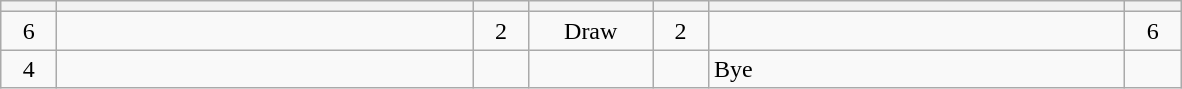<table class="wikitable" style="text-align: center;">
<tr>
<th width=30></th>
<th width=270></th>
<th width=30></th>
<th width=75></th>
<th width=30></th>
<th width=270></th>
<th width=30></th>
</tr>
<tr>
<td>6</td>
<td align=left></td>
<td>2</td>
<td>Draw</td>
<td>2</td>
<td align=left></td>
<td>6</td>
</tr>
<tr>
<td>4</td>
<td align=left><strong></strong></td>
<td></td>
<td></td>
<td></td>
<td align=left>Bye</td>
<td></td>
</tr>
</table>
